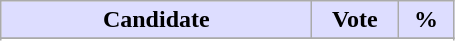<table class="wikitable">
<tr>
<th style="background:#ddf; width:200px;">Candidate</th>
<th style="background:#ddf; width:50px;">Vote</th>
<th style="background:#ddf; width:30px;">%</th>
</tr>
<tr>
</tr>
<tr>
</tr>
</table>
